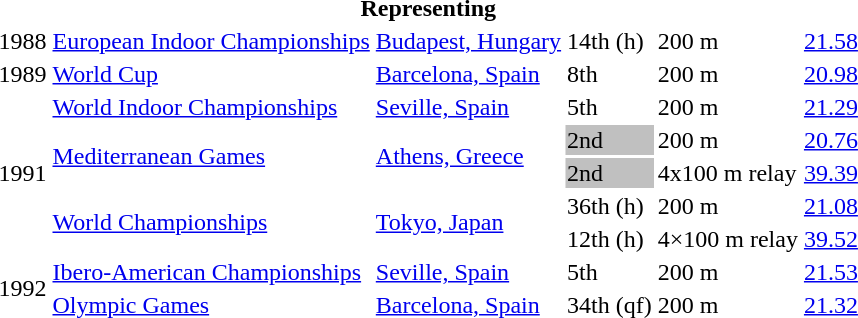<table>
<tr>
<th colspan="6">Representing </th>
</tr>
<tr>
<td>1988</td>
<td><a href='#'>European Indoor Championships</a></td>
<td><a href='#'>Budapest, Hungary</a></td>
<td>14th (h)</td>
<td>200 m</td>
<td><a href='#'>21.58</a></td>
</tr>
<tr>
<td>1989</td>
<td><a href='#'>World Cup</a></td>
<td><a href='#'>Barcelona, Spain</a></td>
<td>8th</td>
<td>200 m</td>
<td><a href='#'>20.98</a></td>
</tr>
<tr>
<td rowspan=5>1991</td>
<td><a href='#'>World Indoor Championships</a></td>
<td><a href='#'>Seville, Spain</a></td>
<td>5th</td>
<td>200 m</td>
<td><a href='#'>21.29</a></td>
</tr>
<tr>
<td rowspan=2><a href='#'>Mediterranean Games</a></td>
<td rowspan=2><a href='#'>Athens, Greece</a></td>
<td bgcolor=silver>2nd</td>
<td>200 m</td>
<td><a href='#'>20.76</a></td>
</tr>
<tr>
<td bgcolor=silver>2nd</td>
<td>4x100 m relay</td>
<td><a href='#'>39.39</a></td>
</tr>
<tr>
<td rowspan=2><a href='#'>World Championships</a></td>
<td rowspan=2><a href='#'>Tokyo, Japan</a></td>
<td>36th (h)</td>
<td>200 m</td>
<td><a href='#'>21.08</a></td>
</tr>
<tr>
<td>12th (h)</td>
<td>4×100 m relay</td>
<td><a href='#'>39.52</a></td>
</tr>
<tr>
<td rowspan=2>1992</td>
<td><a href='#'>Ibero-American Championships</a></td>
<td><a href='#'>Seville, Spain</a></td>
<td>5th</td>
<td>200 m</td>
<td><a href='#'>21.53</a></td>
</tr>
<tr>
<td><a href='#'>Olympic Games</a></td>
<td><a href='#'>Barcelona, Spain</a></td>
<td>34th (qf)</td>
<td>200 m</td>
<td><a href='#'>21.32</a></td>
</tr>
</table>
